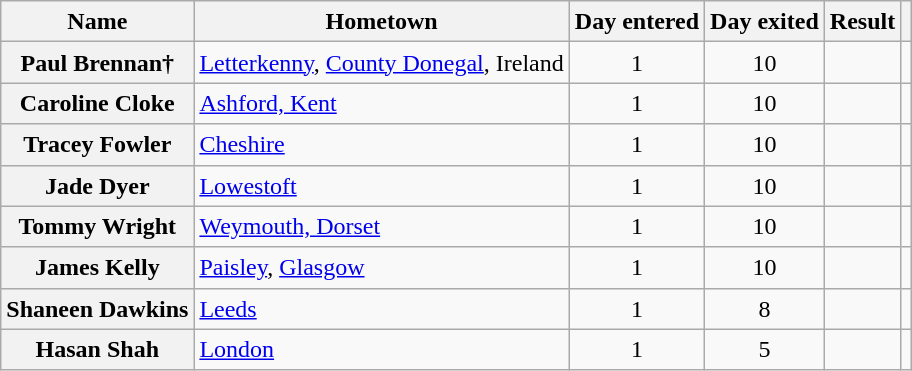<table class="wikitable sortable" style="text-align:left; line-height:20px; width:auto;">
<tr>
<th scope="col">Name</th>
<th scope="col">Hometown</th>
<th scope="col">Day entered</th>
<th scope="col">Day exited</th>
<th scope="col">Result</th>
<th scope="col"></th>
</tr>
<tr>
<th scope="row">Paul Brennan†</th>
<td><a href='#'>Letterkenny</a>, <a href='#'>County Donegal</a>, Ireland</td>
<td align="center">1</td>
<td align="center">10</td>
<td></td>
<td></td>
</tr>
<tr>
<th scope="row">Caroline Cloke</th>
<td><a href='#'>Ashford, Kent</a></td>
<td align="center">1</td>
<td align="center">10</td>
<td></td>
<td></td>
</tr>
<tr>
<th scope="row">Tracey Fowler</th>
<td><a href='#'>Cheshire</a></td>
<td align="center">1</td>
<td align="center">10</td>
<td></td>
<td></td>
</tr>
<tr>
<th scope="row">Jade Dyer</th>
<td><a href='#'>Lowestoft</a></td>
<td align="center">1</td>
<td align="center">10</td>
<td></td>
<td></td>
</tr>
<tr>
<th scope="row">Tommy Wright</th>
<td><a href='#'>Weymouth, Dorset</a></td>
<td align="center">1</td>
<td align="center">10</td>
<td></td>
<td></td>
</tr>
<tr>
<th scope="row">James Kelly</th>
<td><a href='#'>Paisley</a>, <a href='#'>Glasgow</a></td>
<td align="center">1</td>
<td align="center">10</td>
<td></td>
<td></td>
</tr>
<tr>
<th scope="row">Shaneen Dawkins</th>
<td><a href='#'>Leeds</a></td>
<td align="center">1</td>
<td align="center">8</td>
<td></td>
<td></td>
</tr>
<tr>
<th scope="row">Hasan Shah</th>
<td><a href='#'>London</a></td>
<td align="center">1</td>
<td align="center">5</td>
<td></td>
<td></td>
</tr>
</table>
